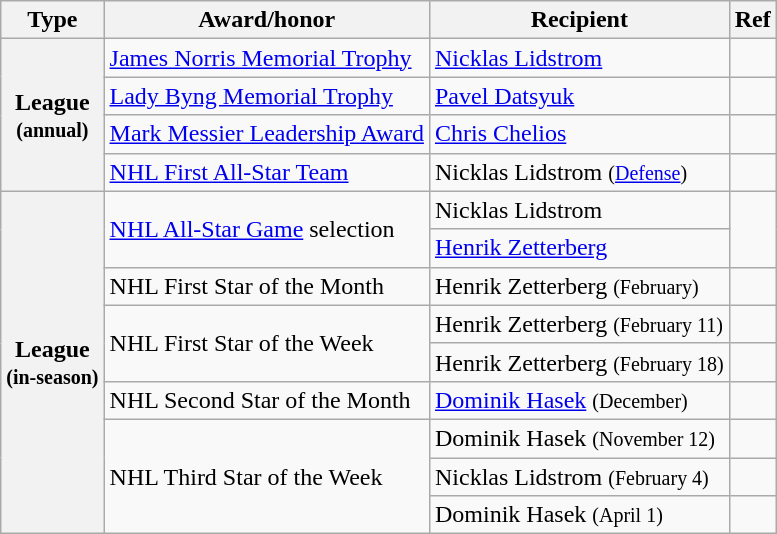<table class="wikitable">
<tr>
<th scope="col">Type</th>
<th scope="col">Award/honor</th>
<th scope="col">Recipient</th>
<th scope="col">Ref</th>
</tr>
<tr>
<th scope="row" rowspan="4">League<br><small>(annual)</small></th>
<td><a href='#'>James Norris Memorial Trophy</a></td>
<td><a href='#'>Nicklas Lidstrom</a></td>
<td></td>
</tr>
<tr>
<td><a href='#'>Lady Byng Memorial Trophy</a></td>
<td><a href='#'>Pavel Datsyuk</a></td>
<td></td>
</tr>
<tr>
<td><a href='#'>Mark Messier Leadership Award</a></td>
<td><a href='#'>Chris Chelios</a></td>
<td></td>
</tr>
<tr>
<td><a href='#'>NHL First All-Star Team</a></td>
<td>Nicklas Lidstrom <small>(<a href='#'>Defense</a>)</small></td>
<td></td>
</tr>
<tr>
<th scope="row" rowspan="9">League<br><small>(in-season)</small></th>
<td rowspan="2"><a href='#'>NHL All-Star Game</a> selection</td>
<td>Nicklas Lidstrom</td>
<td rowspan="2"></td>
</tr>
<tr>
<td><a href='#'>Henrik Zetterberg</a></td>
</tr>
<tr>
<td>NHL First Star of the Month</td>
<td>Henrik Zetterberg <small>(February)</small></td>
<td></td>
</tr>
<tr>
<td rowspan="2">NHL First Star of the Week</td>
<td>Henrik Zetterberg <small>(February 11)</small></td>
<td></td>
</tr>
<tr>
<td>Henrik Zetterberg <small>(February 18)</small></td>
<td></td>
</tr>
<tr>
<td>NHL Second Star of the Month</td>
<td><a href='#'>Dominik Hasek</a> <small>(December)</small></td>
<td></td>
</tr>
<tr>
<td rowspan="3">NHL Third Star of the Week</td>
<td>Dominik Hasek <small>(November 12)</small></td>
<td></td>
</tr>
<tr>
<td>Nicklas Lidstrom <small>(February 4)</small></td>
<td></td>
</tr>
<tr>
<td>Dominik Hasek <small>(April 1)</small></td>
<td></td>
</tr>
</table>
